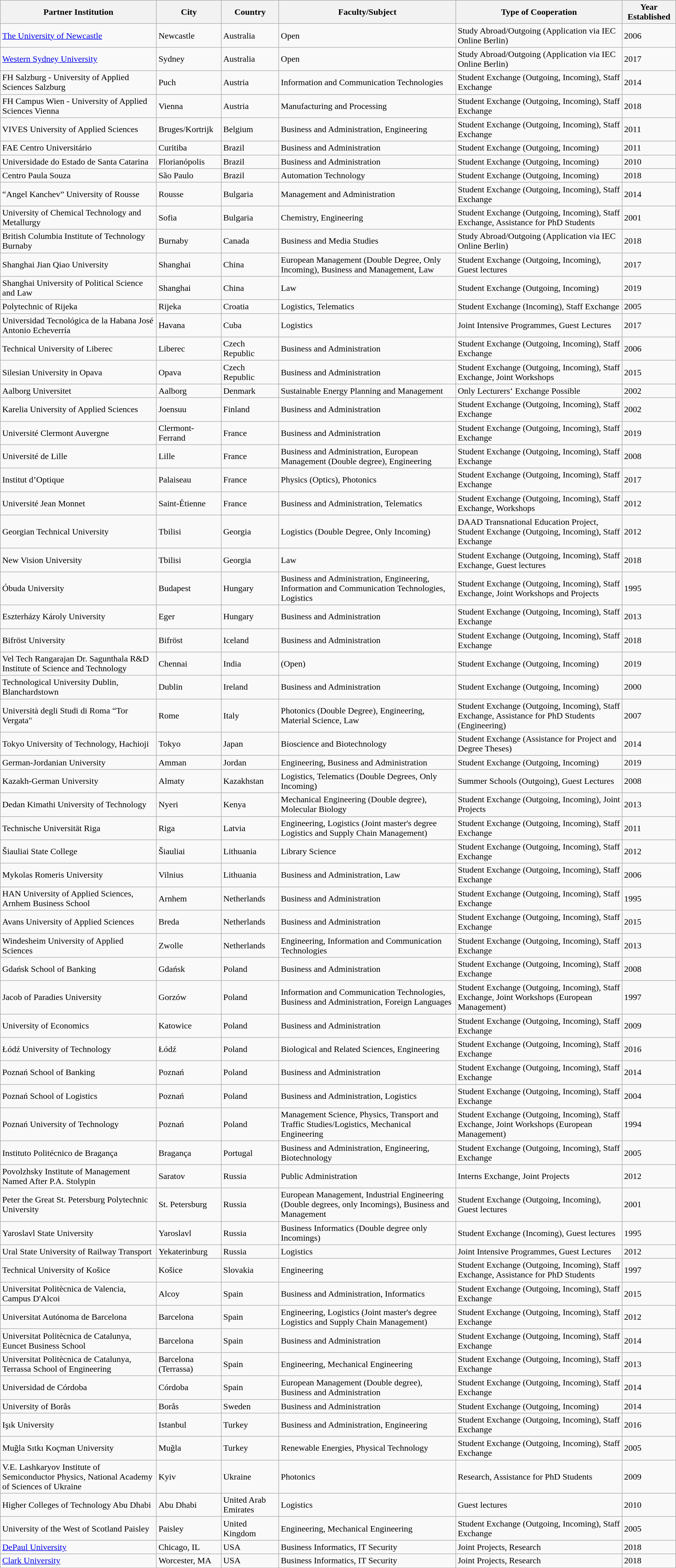<table class="wikitable sortable">
<tr>
<th>Partner Institution</th>
<th>City</th>
<th>Country</th>
<th>Faculty/Subject</th>
<th>Type of Cooperation</th>
<th>Year Established</th>
</tr>
<tr>
<td><a href='#'>The University of Newcastle</a></td>
<td>Newcastle</td>
<td>Australia</td>
<td>Open</td>
<td>Study Abroad/Outgoing (Application via IEC Online Berlin)</td>
<td>2006</td>
</tr>
<tr>
<td><a href='#'>Western Sydney University</a></td>
<td>Sydney</td>
<td>Australia</td>
<td>Open</td>
<td>Study Abroad/Outgoing (Application via IEC Online Berlin)</td>
<td>2017</td>
</tr>
<tr>
<td>FH Salzburg - University of Applied Sciences Salzburg</td>
<td>Puch</td>
<td>Austria</td>
<td>Information and Communication Technologies</td>
<td>Student Exchange (Outgoing, Incoming), Staff Exchange</td>
<td>2014</td>
</tr>
<tr>
<td>FH Campus Wien - University of Applied Sciences Vienna</td>
<td>Vienna</td>
<td>Austria</td>
<td>Manufacturing and Processing</td>
<td>Student Exchange (Outgoing, Incoming), Staff Exchange</td>
<td>2018</td>
</tr>
<tr>
<td>VIVES University of Applied Sciences</td>
<td>Bruges/Kortrijk</td>
<td>Belgium</td>
<td>Business and Administration, Engineering</td>
<td>Student Exchange (Outgoing, Incoming), Staff Exchange</td>
<td>2011</td>
</tr>
<tr>
<td>FAE Centro Universitário</td>
<td>Curitiba</td>
<td>Brazil</td>
<td>Business and Administration</td>
<td>Student Exchange (Outgoing, Incoming)</td>
<td>2011</td>
</tr>
<tr>
<td>Universidade do Estado de Santa Catarina</td>
<td>Florianópolis</td>
<td>Brazil</td>
<td>Business and Administration</td>
<td>Student Exchange (Outgoing, Incoming)</td>
<td>2010</td>
</tr>
<tr>
<td>Centro Paula Souza</td>
<td>São Paulo</td>
<td>Brazil</td>
<td>Automation Technology</td>
<td>Student Exchange (Outgoing, Incoming)</td>
<td>2018</td>
</tr>
<tr>
<td>“Angel Kanchev” University of Rousse</td>
<td>Rousse</td>
<td>Bulgaria</td>
<td>Management and Administration</td>
<td>Student Exchange (Outgoing, Incoming), Staff Exchange</td>
<td>2014</td>
</tr>
<tr>
<td>University of Chemical Technology and Metallurgy</td>
<td>Sofia</td>
<td>Bulgaria</td>
<td>Chemistry, Engineering</td>
<td>Student Exchange (Outgoing, Incoming), Staff Exchange, Assistance for PhD Students</td>
<td>2001</td>
</tr>
<tr>
<td>British Columbia Institute of Technology Burnaby</td>
<td>Burnaby</td>
<td>Canada</td>
<td>Business and Media Studies</td>
<td>Study Abroad/Outgoing (Application via IEC Online Berlin)</td>
<td>2018</td>
</tr>
<tr>
<td>Shanghai Jian Qiao University</td>
<td>Shanghai</td>
<td>China</td>
<td>European Management (Double Degree, Only Incoming), Business and Management, Law</td>
<td>Student Exchange (Outgoing, Incoming), Guest lectures</td>
<td>2017</td>
</tr>
<tr>
<td>Shanghai University of Political Science and Law</td>
<td>Shanghai</td>
<td>China</td>
<td>Law</td>
<td>Student Exchange (Outgoing, Incoming)</td>
<td>2019</td>
</tr>
<tr>
<td>Polytechnic of Rijeka</td>
<td>Rijeka</td>
<td>Croatia</td>
<td>Logistics, Telematics</td>
<td>Student Exchange (Incoming), Staff Exchange</td>
<td>2005</td>
</tr>
<tr>
<td>Universidad Tecnológica de la Habana José Antonio Echeverría</td>
<td>Havana</td>
<td>Cuba</td>
<td>Logistics</td>
<td>Joint Intensive Programmes, Guest Lectures</td>
<td>2017</td>
</tr>
<tr>
<td>Technical University of Liberec</td>
<td>Liberec</td>
<td>Czech Republic</td>
<td>Business and Administration</td>
<td>Student Exchange (Outgoing, Incoming), Staff Exchange</td>
<td>2006</td>
</tr>
<tr>
<td>Silesian University in Opava</td>
<td>Opava</td>
<td>Czech Republic</td>
<td>Business and Administration</td>
<td>Student Exchange (Outgoing, Incoming), Staff Exchange, Joint Workshops</td>
<td>2015</td>
</tr>
<tr>
<td>Aalborg Universitet</td>
<td>Aalborg</td>
<td>Denmark</td>
<td>Sustainable Energy Planning and Management</td>
<td>Only Lecturers‘ Exchange Possible</td>
<td>2002</td>
</tr>
<tr>
<td>Karelia University of Applied Sciences</td>
<td>Joensuu</td>
<td>Finland</td>
<td>Business and Administration</td>
<td>Student Exchange (Outgoing, Incoming), Staff Exchange</td>
<td>2002</td>
</tr>
<tr>
<td>Université Clermont Auvergne</td>
<td>Clermont-Ferrand</td>
<td>France</td>
<td>Business and Administration</td>
<td>Student Exchange (Outgoing, Incoming), Staff Exchange</td>
<td>2019</td>
</tr>
<tr>
<td>Université de Lille</td>
<td>Lille</td>
<td>France</td>
<td>Business and Administration, European Management (Double degree), Engineering</td>
<td>Student Exchange (Outgoing, Incoming), Staff Exchange</td>
<td>2008</td>
</tr>
<tr>
<td>Institut d’Optique</td>
<td>Palaiseau</td>
<td>France</td>
<td>Physics (Optics), Photonics</td>
<td>Student Exchange (Outgoing, Incoming), Staff Exchange</td>
<td>2017</td>
</tr>
<tr>
<td>Université Jean Monnet</td>
<td>Saint-Étienne</td>
<td>France</td>
<td>Business and Administration, Telematics</td>
<td>Student Exchange (Outgoing, Incoming), Staff Exchange, Workshops</td>
<td>2012</td>
</tr>
<tr>
<td>Georgian Technical University</td>
<td>Tbilisi</td>
<td>Georgia</td>
<td>Logistics (Double Degree, Only Incoming)</td>
<td>DAAD Transnational Education Project, Student Exchange (Outgoing, Incoming), Staff Exchange</td>
<td>2012</td>
</tr>
<tr>
<td>New Vision University</td>
<td>Tbilisi</td>
<td>Georgia</td>
<td>Law</td>
<td>Student Exchange (Outgoing, Incoming), Staff Exchange, Guest lectures</td>
<td>2018</td>
</tr>
<tr>
<td>Óbuda University</td>
<td>Budapest</td>
<td>Hungary</td>
<td>Business and Administration, Engineering, Information and Communication Technologies, Logistics</td>
<td>Student Exchange (Outgoing, Incoming), Staff Exchange, Joint Workshops and Projects</td>
<td>1995</td>
</tr>
<tr>
<td>Eszterházy Károly University</td>
<td>Eger</td>
<td>Hungary</td>
<td>Business and Administration</td>
<td>Student Exchange (Outgoing, Incoming), Staff Exchange</td>
<td>2013</td>
</tr>
<tr>
<td>Bifröst University</td>
<td>Bifröst</td>
<td>Iceland</td>
<td>Business and Administration</td>
<td>Student Exchange (Outgoing, Incoming), Staff Exchange</td>
<td>2018</td>
</tr>
<tr>
<td>Vel Tech Rangarajan Dr. Sagunthala R&D Institute of Science and Technology</td>
<td>Chennai</td>
<td>India</td>
<td>(Open)</td>
<td>Student Exchange (Outgoing, Incoming)</td>
<td>2019</td>
</tr>
<tr>
<td>Technological University Dublin, Blanchardstown</td>
<td>Dublin</td>
<td>Ireland</td>
<td>Business and Administration</td>
<td>Student Exchange (Outgoing, Incoming)</td>
<td>2000</td>
</tr>
<tr>
<td>Università degli Studi di Roma “Tor Vergata"</td>
<td>Rome</td>
<td>Italy</td>
<td>Photonics (Double Degree), Engineering, Material Science, Law</td>
<td>Student Exchange (Outgoing, Incoming), Staff Exchange, Assistance for PhD Students (Engineering)</td>
<td>2007</td>
</tr>
<tr>
<td>Tokyo University of Technology, Hachioji</td>
<td>Tokyo</td>
<td>Japan</td>
<td>Bioscience and Biotechnology</td>
<td>Student Exchange (Assistance for Project and Degree Theses)</td>
<td>2014</td>
</tr>
<tr>
<td>German-Jordanian University</td>
<td>Amman</td>
<td>Jordan</td>
<td>Engineering, Business and Administration</td>
<td>Student Exchange (Outgoing, Incoming)</td>
<td>2019</td>
</tr>
<tr>
<td>Kazakh-German University</td>
<td>Almaty</td>
<td>Kazakhstan</td>
<td>Logistics, Telematics (Double Degrees, Only Incoming)</td>
<td>Summer Schools (Outgoing), Guest Lectures</td>
<td>2008</td>
</tr>
<tr>
<td>Dedan Kimathi University of Technology</td>
<td>Nyeri</td>
<td>Kenya</td>
<td>Mechanical Engineering (Double degree), Molecular Biology</td>
<td>Student Exchange (Outgoing, Incoming), Joint Projects</td>
<td>2013</td>
</tr>
<tr>
<td>Technische Universität Riga</td>
<td>Riga</td>
<td>Latvia</td>
<td>Engineering, Logistics (Joint master's degree Logistics and Supply Chain Management)</td>
<td>Student Exchange (Outgoing, Incoming), Staff Exchange</td>
<td>2011</td>
</tr>
<tr>
<td>Šiauliai State College</td>
<td>Šiauliai</td>
<td>Lithuania</td>
<td>Library Science</td>
<td>Student Exchange (Outgoing, Incoming), Staff Exchange</td>
<td>2012</td>
</tr>
<tr>
<td>Mykolas Romeris University</td>
<td>Vilnius</td>
<td>Lithuania</td>
<td>Business and Administration, Law</td>
<td>Student Exchange (Outgoing, Incoming), Staff Exchange</td>
<td>2006</td>
</tr>
<tr>
<td>HAN University of Applied Sciences, Arnhem Business School</td>
<td>Arnhem</td>
<td>Netherlands</td>
<td>Business and Administration</td>
<td>Student Exchange (Outgoing, Incoming), Staff Exchange</td>
<td>1995</td>
</tr>
<tr>
<td>Avans University of Applied Sciences</td>
<td>Breda</td>
<td>Netherlands</td>
<td>Business and Administration</td>
<td>Student Exchange (Outgoing, Incoming), Staff Exchange</td>
<td>2015</td>
</tr>
<tr>
<td>Windesheim University of Applied Sciences</td>
<td>Zwolle</td>
<td>Netherlands</td>
<td>Engineering, Information and Communication Technologies</td>
<td>Student Exchange (Outgoing, Incoming), Staff Exchange</td>
<td>2013</td>
</tr>
<tr>
<td>Gdańsk School of Banking</td>
<td>Gdańsk</td>
<td>Poland</td>
<td>Business and Administration</td>
<td>Student Exchange (Outgoing, Incoming), Staff Exchange</td>
<td>2008</td>
</tr>
<tr>
<td>Jacob of Paradies University</td>
<td>Gorzów</td>
<td>Poland</td>
<td>Information and Communication Technologies, Business and Administration, Foreign Languages</td>
<td>Student Exchange (Outgoing, Incoming), Staff Exchange, Joint Workshops (European Management)</td>
<td>1997</td>
</tr>
<tr>
<td>University of Economics</td>
<td>Katowice</td>
<td>Poland</td>
<td>Business and Administration</td>
<td>Student Exchange (Outgoing, Incoming), Staff Exchange</td>
<td>2009</td>
</tr>
<tr>
<td>Łódź University of Technology</td>
<td>Łódź</td>
<td>Poland</td>
<td>Biological and Related Sciences, Engineering</td>
<td>Student Exchange (Outgoing, Incoming), Staff Exchange</td>
<td>2016</td>
</tr>
<tr>
<td>Poznań School of Banking</td>
<td>Poznań</td>
<td>Poland</td>
<td>Business and Administration</td>
<td>Student Exchange (Outgoing, Incoming), Staff Exchange</td>
<td>2014</td>
</tr>
<tr>
<td>Poznań School of Logistics</td>
<td>Poznań</td>
<td>Poland</td>
<td>Business and Administration, Logistics</td>
<td>Student Exchange (Outgoing, Incoming), Staff Exchange</td>
<td>2004</td>
</tr>
<tr>
<td>Poznań University of Technology</td>
<td>Poznań</td>
<td>Poland</td>
<td>Management Science, Physics, Transport and Traffic Studies/Logistics, Mechanical Engineering</td>
<td>Student Exchange (Outgoing, Incoming), Staff Exchange, Joint Workshops (European Management)</td>
<td>1994</td>
</tr>
<tr>
<td>Instituto Politécnico de Bragança</td>
<td>Bragança</td>
<td>Portugal</td>
<td>Business and Administration, Engineering, Biotechnology</td>
<td>Student Exchange (Outgoing, Incoming), Staff Exchange</td>
<td>2005</td>
</tr>
<tr>
<td>Povolzhsky Institute of Management Named After P.A. Stolypin</td>
<td>Saratov</td>
<td>Russia</td>
<td>Public Administration</td>
<td>Interns Exchange, Joint Projects</td>
<td>2012</td>
</tr>
<tr>
<td>Peter the Great St. Petersburg Polytechnic University</td>
<td>St. Petersburg</td>
<td>Russia</td>
<td>European Management, Industrial Engineering (Double degrees, only Incomings), Business and Management</td>
<td>Student Exchange (Outgoing, Incoming), Guest lectures</td>
<td>2001</td>
</tr>
<tr>
<td>Yaroslavl State University</td>
<td>Yaroslavl</td>
<td>Russia</td>
<td>Business Informatics (Double degree only Incomings)</td>
<td>Student Exchange (Incoming), Guest lectures</td>
<td>1995</td>
</tr>
<tr>
<td>Ural State University of Railway Transport</td>
<td>Yekaterinburg</td>
<td>Russia</td>
<td>Logistics</td>
<td>Joint Intensive Programmes, Guest Lectures</td>
<td>2012</td>
</tr>
<tr>
<td>Technical University of Košice</td>
<td>Košice</td>
<td>Slovakia</td>
<td>Engineering</td>
<td>Student Exchange (Outgoing, Incoming), Staff Exchange, Assistance for PhD Students</td>
<td>1997</td>
</tr>
<tr>
<td>Universitat Politècnica de Valencia, Campus D'Alcoi</td>
<td>Alcoy</td>
<td>Spain</td>
<td>Business and Administration, Informatics</td>
<td>Student Exchange (Outgoing, Incoming), Staff Exchange</td>
<td>2015</td>
</tr>
<tr>
<td>Universitat Autónoma de Barcelona</td>
<td>Barcelona</td>
<td>Spain</td>
<td>Engineering, Logistics (Joint master's degree Logistics and Supply Chain Management)</td>
<td>Student Exchange (Outgoing, Incoming), Staff Exchange</td>
<td>2012</td>
</tr>
<tr>
<td>Universitat Politècnica de Catalunya, Euncet Business School</td>
<td>Barcelona</td>
<td>Spain</td>
<td>Business and Administration</td>
<td>Student Exchange (Outgoing, Incoming), Staff Exchange</td>
<td>2014</td>
</tr>
<tr>
<td>Universitat Politècnica de Catalunya, Terrassa School of Engineering</td>
<td>Barcelona (Terrassa)</td>
<td>Spain</td>
<td>Engineering, Mechanical Engineering</td>
<td>Student Exchange (Outgoing, Incoming), Staff Exchange</td>
<td>2013</td>
</tr>
<tr>
<td>Universidad de Córdoba</td>
<td>Córdoba</td>
<td>Spain</td>
<td>European Management (Double degree), Business and Administration</td>
<td>Student Exchange (Outgoing, Incoming), Staff Exchange</td>
<td>2014</td>
</tr>
<tr>
<td>University of Borås</td>
<td>Borås</td>
<td>Sweden</td>
<td>Business and Administration</td>
<td>Student Exchange (Outgoing, Incoming)</td>
<td>2014</td>
</tr>
<tr>
<td>Işık University</td>
<td>Istanbul</td>
<td>Turkey</td>
<td>Business and Administration, Engineering</td>
<td>Student Exchange (Outgoing, Incoming), Staff Exchange</td>
<td>2016</td>
</tr>
<tr>
<td>Muğla Sıtkı Koçman University</td>
<td>Muğla</td>
<td>Turkey</td>
<td>Renewable Energies, Physical Technology</td>
<td>Student Exchange (Outgoing, Incoming), Staff Exchange</td>
<td>2005</td>
</tr>
<tr>
<td>V.E. Lashkaryov Institute of Semiconductor Physics, National Academy of Sciences of Ukraine</td>
<td>Kyiv</td>
<td>Ukraine</td>
<td>Photonics</td>
<td>Research, Assistance for PhD Students</td>
<td>2009</td>
</tr>
<tr>
<td>Higher Colleges of Technology Abu Dhabi</td>
<td>Abu Dhabi</td>
<td>United Arab Emirates</td>
<td>Logistics</td>
<td>Guest lectures</td>
<td>2010</td>
</tr>
<tr>
<td>University of the West of Scotland Paisley</td>
<td>Paisley</td>
<td>United Kingdom</td>
<td>Engineering, Mechanical Engineering</td>
<td>Student Exchange (Outgoing, Incoming), Staff Exchange</td>
<td>2005</td>
</tr>
<tr>
<td><a href='#'>DePaul University</a></td>
<td>Chicago, IL</td>
<td>USA</td>
<td>Business Informatics, IT Security</td>
<td>Joint Projects, Research</td>
<td>2018</td>
</tr>
<tr>
<td><a href='#'>Clark University</a></td>
<td>Worcester, MA</td>
<td>USA</td>
<td>Business Informatics, IT Security</td>
<td>Joint Projects, Research</td>
<td>2018</td>
</tr>
</table>
